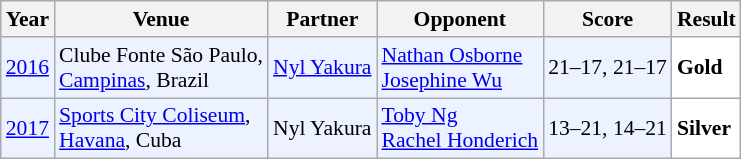<table class="sortable wikitable" style="font-size: 90%;">
<tr>
<th>Year</th>
<th>Venue</th>
<th>Partner</th>
<th>Opponent</th>
<th>Score</th>
<th>Result</th>
</tr>
<tr style="background:#ECF2FF">
<td align="center"><a href='#'>2016</a></td>
<td align="left">Clube Fonte São Paulo,<br><a href='#'>Campinas</a>, Brazil</td>
<td align="left"> <a href='#'>Nyl Yakura</a></td>
<td align="left"> <a href='#'>Nathan Osborne</a><br> <a href='#'>Josephine Wu</a></td>
<td align="left">21–17, 21–17</td>
<td style="text-align:left; background:white"> <strong>Gold</strong></td>
</tr>
<tr style="background:#ECF2FF">
<td align="center"><a href='#'>2017</a></td>
<td align="left"><a href='#'>Sports City Coliseum</a>,<br><a href='#'>Havana</a>, Cuba</td>
<td align="left"> Nyl Yakura</td>
<td align="left"> <a href='#'>Toby Ng</a><br> <a href='#'>Rachel Honderich</a></td>
<td align="left">13–21, 14–21</td>
<td style="text-align:left; background:white"> <strong>Silver</strong></td>
</tr>
</table>
